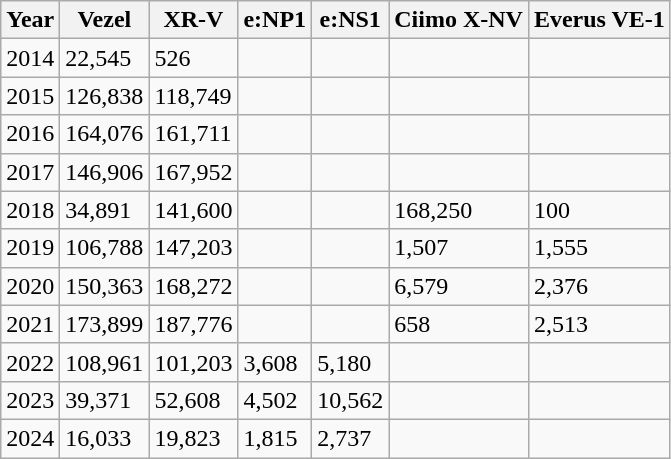<table class="wikitable">
<tr>
<th>Year</th>
<th>Vezel</th>
<th>XR-V</th>
<th>e:NP1</th>
<th>e:NS1</th>
<th>Ciimo X-NV</th>
<th>Everus VE-1</th>
</tr>
<tr>
<td>2014</td>
<td>22,545</td>
<td>526</td>
<td></td>
<td></td>
<td></td>
<td></td>
</tr>
<tr>
<td>2015</td>
<td>126,838</td>
<td>118,749</td>
<td></td>
<td></td>
<td></td>
<td></td>
</tr>
<tr>
<td>2016</td>
<td>164,076</td>
<td>161,711</td>
<td></td>
<td></td>
<td></td>
<td></td>
</tr>
<tr>
<td>2017</td>
<td>146,906</td>
<td>167,952</td>
<td></td>
<td></td>
<td></td>
<td></td>
</tr>
<tr>
<td>2018</td>
<td>34,891</td>
<td>141,600</td>
<td></td>
<td></td>
<td>168,250</td>
<td>100</td>
</tr>
<tr>
<td>2019</td>
<td>106,788</td>
<td>147,203</td>
<td></td>
<td></td>
<td>1,507</td>
<td>1,555</td>
</tr>
<tr>
<td>2020</td>
<td>150,363</td>
<td>168,272</td>
<td></td>
<td></td>
<td>6,579</td>
<td>2,376</td>
</tr>
<tr>
<td>2021</td>
<td>173,899</td>
<td>187,776</td>
<td></td>
<td></td>
<td>658</td>
<td>2,513</td>
</tr>
<tr>
<td>2022</td>
<td>108,961</td>
<td>101,203</td>
<td>3,608</td>
<td>5,180</td>
<td></td>
<td></td>
</tr>
<tr>
<td>2023</td>
<td>39,371</td>
<td>52,608</td>
<td>4,502</td>
<td>10,562</td>
<td></td>
<td></td>
</tr>
<tr>
<td>2024</td>
<td>16,033</td>
<td>19,823</td>
<td>1,815</td>
<td>2,737</td>
<td></td>
<td></td>
</tr>
</table>
